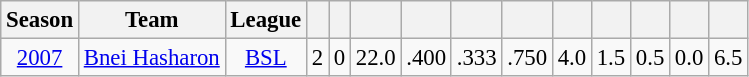<table class="wikitable sortable" style="font-size:95%; text-align:center;">
<tr>
<th>Season</th>
<th>Team</th>
<th>League</th>
<th></th>
<th></th>
<th></th>
<th></th>
<th></th>
<th></th>
<th></th>
<th></th>
<th></th>
<th></th>
<th></th>
</tr>
<tr>
<td><a href='#'>2007</a></td>
<td><a href='#'>Bnei Hasharon</a></td>
<td><a href='#'>BSL</a></td>
<td>2</td>
<td>0</td>
<td>22.0</td>
<td>.400</td>
<td>.333</td>
<td>.750</td>
<td>4.0</td>
<td>1.5</td>
<td>0.5</td>
<td>0.0</td>
<td>6.5</td>
</tr>
</table>
